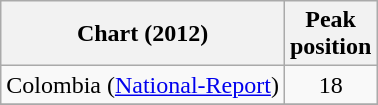<table class="wikitable sortable">
<tr>
<th>Chart (2012)</th>
<th>Peak<br>position</th>
</tr>
<tr>
<td>Colombia (<a href='#'>National-Report</a>)</td>
<td align="center">18</td>
</tr>
<tr>
</tr>
</table>
